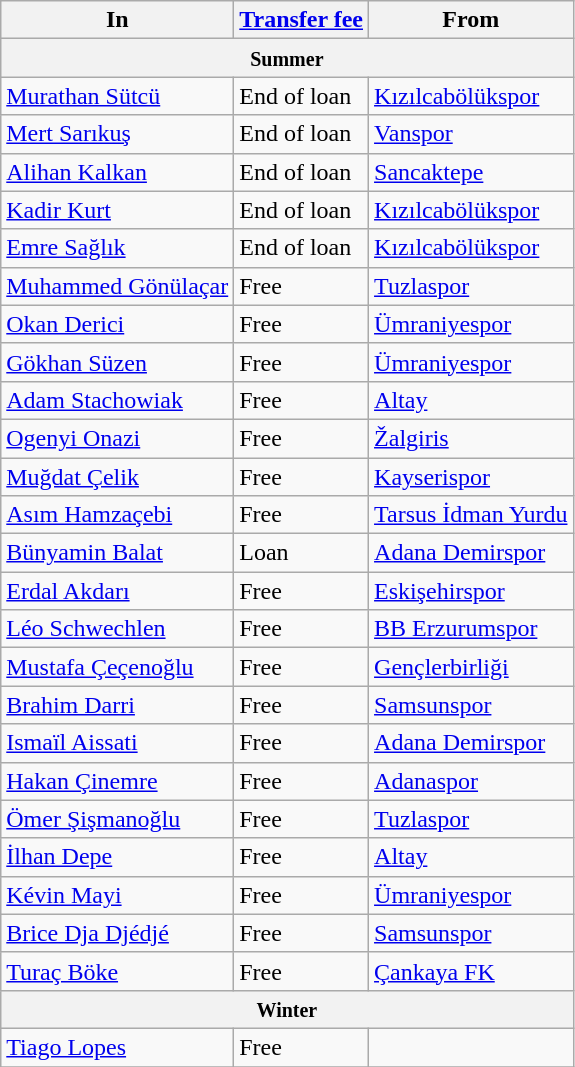<table class='wikitable'>
<tr>
<th>In </th>
<th><a href='#'>Transfer fee</a></th>
<th>From</th>
</tr>
<tr>
<th style='text-align:center' colspan='3'><small> Summer</small></th>
</tr>
<tr>
<td> <a href='#'>Murathan Sütcü</a></td>
<td>End of loan</td>
<td> <a href='#'>Kızılcabölükspor</a></td>
</tr>
<tr>
<td> <a href='#'>Mert Sarıkuş</a></td>
<td>End of loan</td>
<td> <a href='#'>Vanspor</a></td>
</tr>
<tr>
<td> <a href='#'>Alihan Kalkan</a></td>
<td>End of loan</td>
<td> <a href='#'>Sancaktepe</a></td>
</tr>
<tr>
<td> <a href='#'>Kadir Kurt</a></td>
<td>End of loan</td>
<td> <a href='#'>Kızılcabölükspor</a></td>
</tr>
<tr>
<td> <a href='#'>Emre Sağlık</a></td>
<td>End of loan</td>
<td> <a href='#'>Kızılcabölükspor</a></td>
</tr>
<tr>
<td> <a href='#'>Muhammed Gönülaçar</a></td>
<td>Free</td>
<td> <a href='#'>Tuzlaspor</a></td>
</tr>
<tr>
<td> <a href='#'>Okan Derici</a></td>
<td>Free</td>
<td> <a href='#'>Ümraniyespor</a></td>
</tr>
<tr>
<td> <a href='#'>Gökhan Süzen</a></td>
<td>Free</td>
<td> <a href='#'>Ümraniyespor</a></td>
</tr>
<tr>
<td> <a href='#'>Adam Stachowiak</a></td>
<td>Free</td>
<td> <a href='#'>Altay</a></td>
</tr>
<tr>
<td> <a href='#'>Ogenyi Onazi</a></td>
<td>Free</td>
<td> <a href='#'>Žalgiris</a></td>
</tr>
<tr>
<td> <a href='#'>Muğdat Çelik</a></td>
<td>Free</td>
<td> <a href='#'>Kayserispor</a></td>
</tr>
<tr>
<td> <a href='#'>Asım Hamzaçebi</a></td>
<td>Free</td>
<td> <a href='#'>Tarsus İdman Yurdu</a></td>
</tr>
<tr>
<td> <a href='#'>Bünyamin Balat</a></td>
<td>Loan</td>
<td> <a href='#'>Adana Demirspor</a></td>
</tr>
<tr>
<td> <a href='#'>Erdal Akdarı</a></td>
<td>Free</td>
<td> <a href='#'>Eskişehirspor</a></td>
</tr>
<tr>
<td> <a href='#'>Léo Schwechlen</a></td>
<td>Free</td>
<td> <a href='#'>BB Erzurumspor</a></td>
</tr>
<tr>
<td> <a href='#'>Mustafa Çeçenoğlu</a></td>
<td>Free</td>
<td> <a href='#'>Gençlerbirliği</a></td>
</tr>
<tr>
<td> <a href='#'>Brahim Darri</a></td>
<td>Free</td>
<td> <a href='#'>Samsunspor</a></td>
</tr>
<tr>
<td> <a href='#'>Ismaïl Aissati</a></td>
<td>Free</td>
<td> <a href='#'>Adana Demirspor</a></td>
</tr>
<tr>
<td> <a href='#'>Hakan Çinemre</a></td>
<td>Free</td>
<td> <a href='#'>Adanaspor</a></td>
</tr>
<tr>
<td> <a href='#'>Ömer Şişmanoğlu</a></td>
<td>Free</td>
<td> <a href='#'>Tuzlaspor</a></td>
</tr>
<tr>
<td> <a href='#'>İlhan Depe</a></td>
<td>Free</td>
<td> <a href='#'>Altay</a></td>
</tr>
<tr>
<td> <a href='#'>Kévin Mayi</a></td>
<td>Free</td>
<td> <a href='#'>Ümraniyespor</a></td>
</tr>
<tr>
<td> <a href='#'>Brice Dja Djédjé</a></td>
<td>Free</td>
<td> <a href='#'>Samsunspor</a></td>
</tr>
<tr>
<td> <a href='#'>Turaç Böke</a></td>
<td>Free</td>
<td> <a href='#'>Çankaya FK</a></td>
</tr>
<tr>
<th style="text-align:center" colspan="3"><small> Winter</small></th>
</tr>
<tr>
<td> <a href='#'>Tiago Lopes</a></td>
<td>Free</td>
<td></td>
</tr>
<tr>
</tr>
</table>
